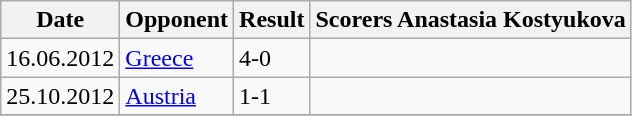<table class="wikitable">
<tr>
<th>Date</th>
<th>Opponent</th>
<th>Result</th>
<th>Scorers Anastasia Kostyukova</th>
</tr>
<tr>
<td>16.06.2012</td>
<td> <a href='#'>Greece</a></td>
<td>4-0</td>
<td> </td>
</tr>
<tr>
<td>25.10.2012</td>
<td> <a href='#'>Austria</a></td>
<td>1-1</td>
<td> </td>
</tr>
<tr>
</tr>
</table>
